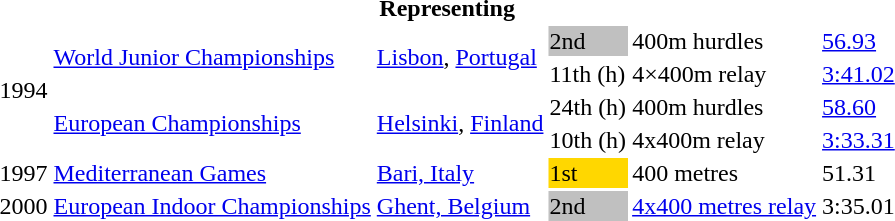<table>
<tr>
<th colspan="6">Representing </th>
</tr>
<tr>
<td rowspan=4>1994</td>
<td rowspan=2><a href='#'>World Junior Championships</a></td>
<td rowspan=2><a href='#'>Lisbon</a>, <a href='#'>Portugal</a></td>
<td bgcolor=silver>2nd</td>
<td>400m hurdles</td>
<td><a href='#'>56.93</a></td>
</tr>
<tr>
<td>11th (h)</td>
<td>4×400m relay</td>
<td><a href='#'>3:41.02</a></td>
</tr>
<tr>
<td rowspan=2><a href='#'>European Championships</a></td>
<td rowspan=2><a href='#'>Helsinki</a>, <a href='#'>Finland</a></td>
<td>24th (h)</td>
<td>400m hurdles</td>
<td><a href='#'>58.60</a></td>
</tr>
<tr>
<td>10th (h)</td>
<td>4x400m relay</td>
<td><a href='#'>3:33.31</a></td>
</tr>
<tr>
<td>1997</td>
<td><a href='#'>Mediterranean Games</a></td>
<td><a href='#'>Bari, Italy</a></td>
<td bgcolor=gold>1st</td>
<td>400 metres</td>
<td>51.31 </td>
</tr>
<tr>
<td>2000</td>
<td><a href='#'>European Indoor Championships</a></td>
<td><a href='#'>Ghent, Belgium</a></td>
<td bgcolor=silver>2nd</td>
<td><a href='#'>4x400 metres relay</a></td>
<td>3:35.01 </td>
</tr>
</table>
